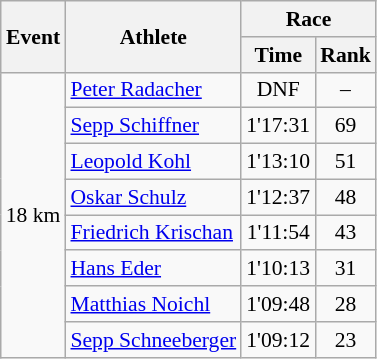<table class="wikitable" border="1" style="font-size:90%">
<tr>
<th rowspan=2>Event</th>
<th rowspan=2>Athlete</th>
<th colspan=2>Race</th>
</tr>
<tr>
<th>Time</th>
<th>Rank</th>
</tr>
<tr>
<td rowspan=8>18 km</td>
<td><a href='#'>Peter Radacher</a></td>
<td align=center>DNF</td>
<td align=center>–</td>
</tr>
<tr>
<td><a href='#'>Sepp Schiffner</a></td>
<td align=center>1'17:31</td>
<td align=center>69</td>
</tr>
<tr>
<td><a href='#'>Leopold Kohl</a></td>
<td align=center>1'13:10</td>
<td align=center>51</td>
</tr>
<tr>
<td><a href='#'>Oskar Schulz</a></td>
<td align=center>1'12:37</td>
<td align=center>48</td>
</tr>
<tr>
<td><a href='#'>Friedrich Krischan</a></td>
<td align=center>1'11:54</td>
<td align=center>43</td>
</tr>
<tr>
<td><a href='#'>Hans Eder</a></td>
<td align=center>1'10:13</td>
<td align=center>31</td>
</tr>
<tr>
<td><a href='#'>Matthias Noichl</a></td>
<td align=center>1'09:48</td>
<td align=center>28</td>
</tr>
<tr>
<td><a href='#'>Sepp Schneeberger</a></td>
<td align=center>1'09:12</td>
<td align=center>23</td>
</tr>
</table>
